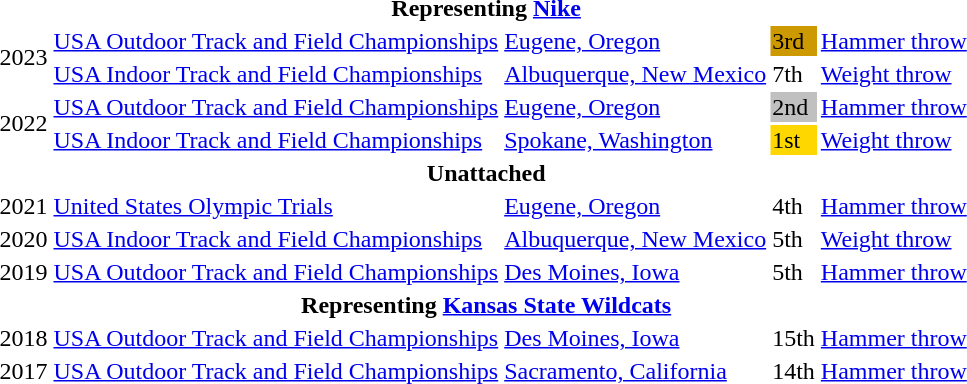<table>
<tr>
<th colspan="7">Representing <a href='#'>Nike</a></th>
</tr>
<tr>
<td rowspan=2>2023</td>
<td><a href='#'>USA Outdoor Track and Field Championships</a></td>
<td><a href='#'>Eugene, Oregon</a></td>
<td bgcolor=cc9900>3rd</td>
<td><a href='#'>Hammer throw</a></td>
<td></td>
</tr>
<tr>
<td><a href='#'>USA Indoor Track and Field Championships</a></td>
<td><a href='#'>Albuquerque, New Mexico</a></td>
<td>7th</td>
<td><a href='#'>Weight throw</a></td>
<td></td>
</tr>
<tr>
<td rowspan=2>2022</td>
<td><a href='#'>USA Outdoor Track and Field Championships</a></td>
<td><a href='#'>Eugene, Oregon</a></td>
<td bgcolor=silver>2nd</td>
<td><a href='#'>Hammer throw</a></td>
<td></td>
</tr>
<tr>
<td><a href='#'>USA Indoor Track and Field Championships</a></td>
<td><a href='#'>Spokane, Washington</a></td>
<td bgcolor=gold>1st</td>
<td><a href='#'>Weight throw</a></td>
<td></td>
</tr>
<tr>
<th colspan="7">Unattached</th>
</tr>
<tr>
<td>2021</td>
<td><a href='#'>United States Olympic Trials</a></td>
<td><a href='#'>Eugene, Oregon</a></td>
<td>4th</td>
<td><a href='#'>Hammer throw</a></td>
<td></td>
</tr>
<tr>
<td>2020</td>
<td><a href='#'>USA Indoor Track and Field Championships</a></td>
<td><a href='#'>Albuquerque, New Mexico</a></td>
<td>5th</td>
<td><a href='#'>Weight throw</a></td>
<td></td>
</tr>
<tr>
<td rowspan=1>2019</td>
<td><a href='#'>USA Outdoor Track and Field Championships</a></td>
<td><a href='#'>Des Moines, Iowa</a></td>
<td>5th</td>
<td><a href='#'>Hammer throw</a></td>
<td></td>
</tr>
<tr>
<th colspan="7">Representing <a href='#'>Kansas State Wildcats</a></th>
</tr>
<tr>
<td rowspan=1>2018</td>
<td><a href='#'>USA Outdoor Track and Field Championships</a></td>
<td><a href='#'>Des Moines, Iowa</a></td>
<td>15th</td>
<td><a href='#'>Hammer throw</a></td>
<td></td>
</tr>
<tr>
<td rowspan=1>2017</td>
<td><a href='#'>USA Outdoor Track and Field Championships</a></td>
<td><a href='#'>Sacramento, California</a></td>
<td>14th</td>
<td><a href='#'>Hammer throw</a></td>
<td></td>
</tr>
</table>
